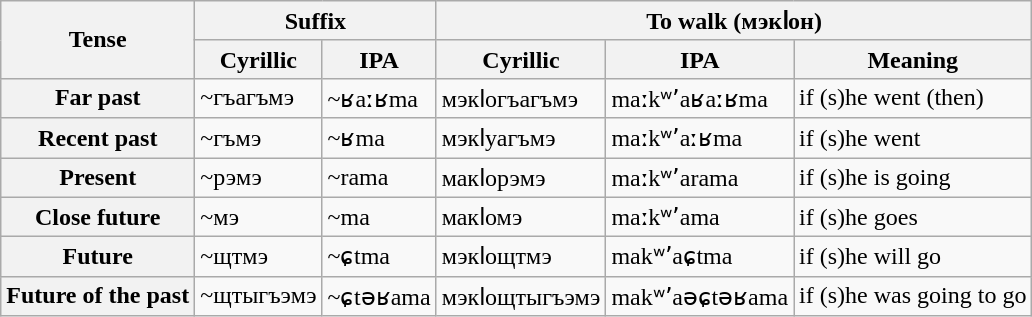<table class="wikitable">
<tr>
<th rowspan=2>Tense</th>
<th colspan=2>Suffix</th>
<th colspan=3>To walk (мэкӏон)</th>
</tr>
<tr>
<th>Cyrillic</th>
<th>IPA</th>
<th>Cyrillic</th>
<th>IPA</th>
<th>Meaning</th>
</tr>
<tr>
<th>Far past</th>
<td>~гъагъмэ</td>
<td>~ʁaːʁma</td>
<td>мэкӏогъагъмэ</td>
<td>maːkʷʼaʁaːʁma</td>
<td>if (s)he went (then)</td>
</tr>
<tr>
<th>Recent past</th>
<td>~гъмэ</td>
<td>~ʁma</td>
<td>мэкӏуагъмэ</td>
<td>maːkʷʼaːʁma</td>
<td>if (s)he went</td>
</tr>
<tr>
<th>Present</th>
<td>~рэмэ</td>
<td>~rama</td>
<td>макӏорэмэ</td>
<td>maːkʷʼarama</td>
<td>if (s)he is going</td>
</tr>
<tr>
<th>Close future</th>
<td>~мэ</td>
<td>~ma</td>
<td>макӏомэ</td>
<td>maːkʷʼama</td>
<td>if (s)he goes</td>
</tr>
<tr>
<th>Future</th>
<td>~щтмэ</td>
<td>~ɕtma</td>
<td>мэкӏощтмэ</td>
<td>makʷʼaɕtma</td>
<td>if (s)he will go</td>
</tr>
<tr>
<th>Future of the past</th>
<td>~щтыгъэмэ</td>
<td>~ɕtəʁama</td>
<td>мэкӏощтыгъэмэ</td>
<td>makʷʼaəɕtəʁama</td>
<td>if (s)he was going to go</td>
</tr>
</table>
